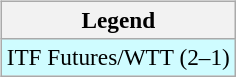<table>
<tr valign=top>
<td><br><table class="wikitable" style=font-size:97%>
<tr>
<th>Legend</th>
</tr>
<tr style="background:#cffcff;">
<td>ITF Futures/WTT (2–1)</td>
</tr>
</table>
</td>
<td></td>
</tr>
</table>
